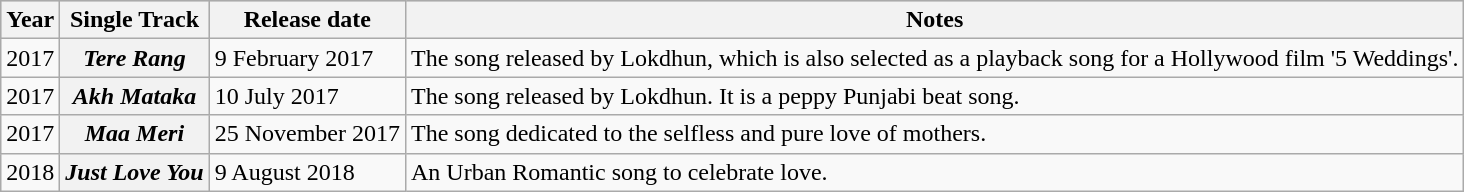<table class="wikitable sortable plainrowheaders">
<tr style="background:#ccc; text-align:center;">
<th scope="col">Year</th>
<th scope="col">Single Track</th>
<th scope="col">Release date</th>
<th scope="col" class="unsortable">Notes</th>
</tr>
<tr>
<td>2017</td>
<th scope="row"><em>Tere Rang</em></th>
<td>9 February 2017</td>
<td>The song released by Lokdhun, which is also selected as a playback song for a Hollywood film '5 Weddings'.</td>
</tr>
<tr>
<td>2017</td>
<th scope="row"><em>Akh Mataka</em></th>
<td>10 July 2017</td>
<td>The song released by Lokdhun. It is a peppy Punjabi beat song.</td>
</tr>
<tr>
<td>2017</td>
<th scope="row"><em>Maa Meri</em></th>
<td>25 November 2017</td>
<td>The song dedicated to the selfless and pure love of mothers.</td>
</tr>
<tr>
<td>2018</td>
<th scope="row"><em>Just Love You</em></th>
<td>9 August 2018</td>
<td>An Urban Romantic song to celebrate love.</td>
</tr>
</table>
